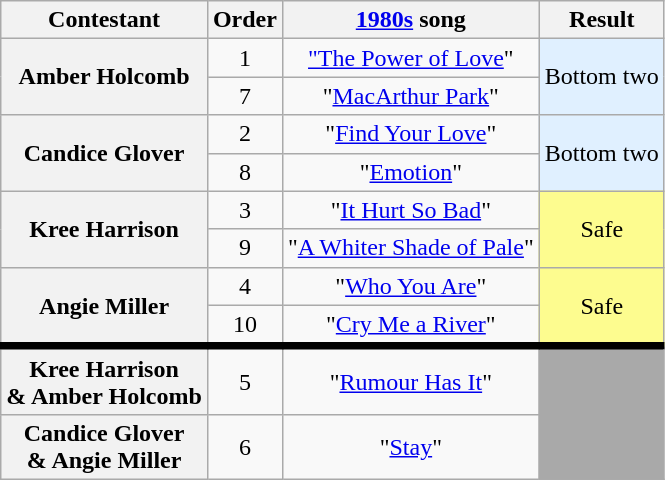<table class="wikitable unsortable" style="text-align:center;">
<tr>
<th scope="col">Contestant</th>
<th scope="col">Order</th>
<th scope="col"><a href='#'>1980s</a> song</th>
<th scope="col">Result</th>
</tr>
<tr>
<th scope="row" rowspan="2">Amber Holcomb</th>
<td>1</td>
<td><a href='#'>"The Power of Love</a>"</td>
<td rowspan="2" bgcolor="E0F0FF">Bottom two</td>
</tr>
<tr>
<td>7</td>
<td>"<a href='#'>MacArthur Park</a>"</td>
</tr>
<tr>
<th scope="row" rowspan="2">Candice Glover</th>
<td>2</td>
<td>"<a href='#'>Find Your Love</a>"</td>
<td rowspan="2" bgcolor="E0F0FF">Bottom two</td>
</tr>
<tr>
<td>8</td>
<td>"<a href='#'>Emotion</a>"</td>
</tr>
<tr>
<th scope="row" rowspan="2">Kree Harrison</th>
<td>3</td>
<td>"<a href='#'>It Hurt So Bad</a>"</td>
<td rowspan="2" style="background:#fdfc8f;">Safe</td>
</tr>
<tr>
<td>9</td>
<td>"<a href='#'>A Whiter Shade of Pale</a>"</td>
</tr>
<tr>
<th scope="row" rowspan="2">Angie Miller</th>
<td>4</td>
<td>"<a href='#'>Who You Are</a>"</td>
<td rowspan="2" style="background:#fdfc8f;">Safe</td>
</tr>
<tr>
<td>10</td>
<td>"<a href='#'>Cry Me a River</a>"</td>
</tr>
<tr style="border-top:5px solid">
<th scope="row">Kree Harrison<br>& Amber Holcomb</th>
<td>5</td>
<td>"<a href='#'>Rumour Has It</a>"</td>
<td rowspan="2" bgcolor="darkgray"></td>
</tr>
<tr>
<th scope="row">Candice Glover<br>& Angie Miller</th>
<td>6</td>
<td>"<a href='#'>Stay</a>"</td>
</tr>
</table>
